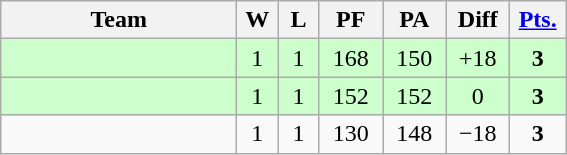<table class=wikitable>
<tr align=center>
<th width=150px>Team</th>
<th width=20px>W</th>
<th width=20px>L</th>
<th width=35px>PF</th>
<th width=35px>PA</th>
<th width=35px>Diff</th>
<th width=30px><a href='#'>Pts.</a></th>
</tr>
<tr align=center bgcolor=ccffcc>
<td align=left></td>
<td>1</td>
<td>1</td>
<td>168</td>
<td>150</td>
<td>+18</td>
<td><strong>3</strong></td>
</tr>
<tr align=center bgcolor=ccffcc>
<td align=left></td>
<td>1</td>
<td>1</td>
<td>152</td>
<td>152</td>
<td>0</td>
<td><strong>3</strong></td>
</tr>
<tr align=center>
<td align=left></td>
<td>1</td>
<td>1</td>
<td>130</td>
<td>148</td>
<td>−18</td>
<td><strong>3</strong></td>
</tr>
</table>
